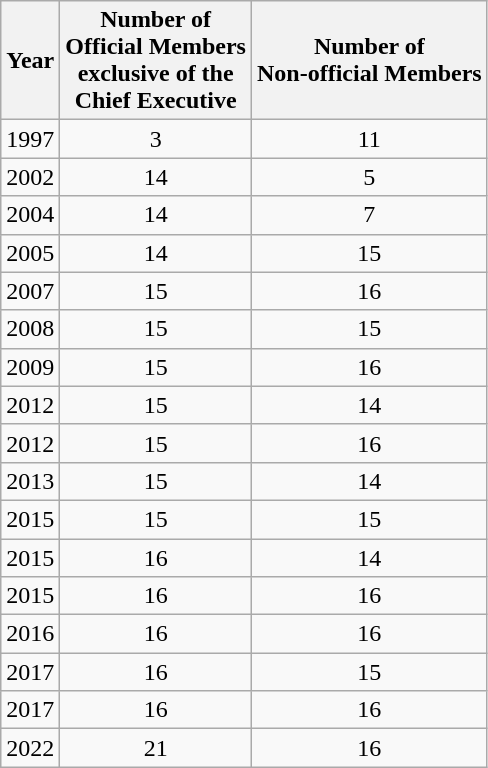<table class="wikitable" style="text-align:center;">
<tr>
<th>Year</th>
<th>Number of<br>Official Members<br>exclusive of the<br>Chief Executive</th>
<th>Number of<br>Non-official Members</th>
</tr>
<tr>
<td>1997</td>
<td>3</td>
<td>11</td>
</tr>
<tr>
<td>2002</td>
<td>14</td>
<td>5</td>
</tr>
<tr>
<td>2004</td>
<td>14</td>
<td>7</td>
</tr>
<tr>
<td>2005</td>
<td>14</td>
<td>15</td>
</tr>
<tr>
<td>2007</td>
<td>15</td>
<td>16</td>
</tr>
<tr>
<td>2008</td>
<td>15</td>
<td>15</td>
</tr>
<tr>
<td>2009</td>
<td>15</td>
<td>16</td>
</tr>
<tr>
<td>2012</td>
<td>15</td>
<td>14</td>
</tr>
<tr>
<td>2012</td>
<td>15</td>
<td>16</td>
</tr>
<tr>
<td>2013</td>
<td>15</td>
<td>14</td>
</tr>
<tr>
<td>2015</td>
<td>15</td>
<td>15</td>
</tr>
<tr>
<td>2015</td>
<td>16</td>
<td>14</td>
</tr>
<tr>
<td>2015</td>
<td>16</td>
<td>16</td>
</tr>
<tr>
<td>2016</td>
<td>16</td>
<td>16</td>
</tr>
<tr>
<td>2017</td>
<td>16</td>
<td>15</td>
</tr>
<tr>
<td>2017</td>
<td>16</td>
<td>16</td>
</tr>
<tr>
<td>2022</td>
<td>21</td>
<td>16</td>
</tr>
</table>
